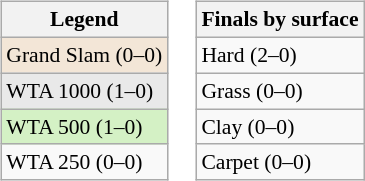<table>
<tr valign=top>
<td><br><table class="wikitable" style="font-size:90%;">
<tr>
<th>Legend</th>
</tr>
<tr>
<td bgcolor="f3e6d7">Grand Slam (0–0)</td>
</tr>
<tr>
<td bgcolor="e9e9e9">WTA 1000 (1–0)</td>
</tr>
<tr>
<td bgcolor="d4f1c5">WTA 500 (1–0)</td>
</tr>
<tr>
<td>WTA 250 (0–0)</td>
</tr>
</table>
</td>
<td><br><table class="wikitable" style="font-size:90%;">
<tr>
<th>Finals by surface</th>
</tr>
<tr>
<td>Hard (2–0)</td>
</tr>
<tr>
<td>Grass (0–0)</td>
</tr>
<tr>
<td>Clay (0–0)</td>
</tr>
<tr>
<td>Carpet (0–0)</td>
</tr>
</table>
</td>
</tr>
</table>
